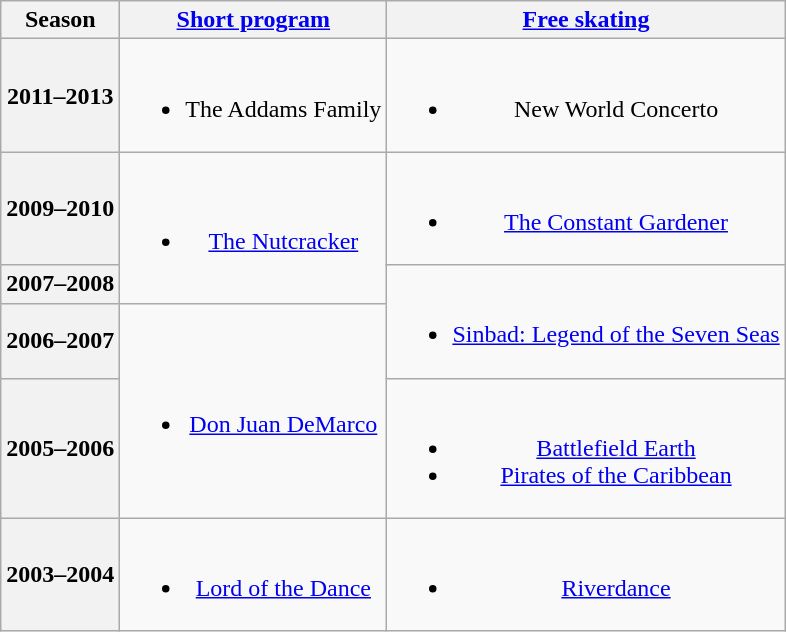<table class=wikitable style=text-align:center>
<tr>
<th>Season</th>
<th><a href='#'>Short program</a></th>
<th><a href='#'>Free skating</a></th>
</tr>
<tr>
<th>2011–2013 <br> </th>
<td><br><ul><li>The Addams Family</li></ul></td>
<td><br><ul><li>New World Concerto <br></li></ul></td>
</tr>
<tr>
<th>2009–2010 <br> </th>
<td rowspan=2><br><ul><li><a href='#'>The Nutcracker</a> <br></li></ul></td>
<td><br><ul><li><a href='#'>The Constant Gardener</a> <br></li></ul></td>
</tr>
<tr>
<th>2007–2008 <br> </th>
<td rowspan=2><br><ul><li><a href='#'>Sinbad: Legend of the Seven Seas</a> <br></li></ul></td>
</tr>
<tr>
<th>2006–2007 <br> </th>
<td rowspan=2><br><ul><li><a href='#'>Don Juan DeMarco</a> <br></li></ul></td>
</tr>
<tr>
<th>2005–2006 <br> </th>
<td><br><ul><li><a href='#'>Battlefield Earth</a> <br></li><li><a href='#'>Pirates of the Caribbean</a> <br></li></ul></td>
</tr>
<tr>
<th>2003–2004 <br> </th>
<td><br><ul><li><a href='#'>Lord of the Dance</a> <br></li></ul></td>
<td><br><ul><li><a href='#'>Riverdance</a> <br></li></ul></td>
</tr>
</table>
